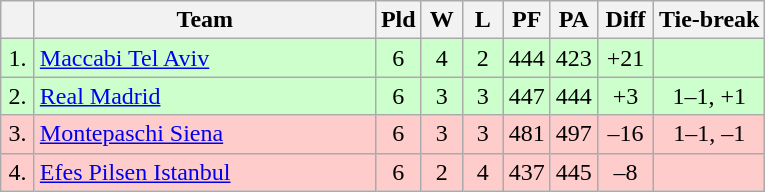<table class="wikitable" style="text-align:center">
<tr>
<th width=15></th>
<th width=220>Team</th>
<th width=20>Pld</th>
<th width=20>W</th>
<th width=20>L</th>
<th width=20>PF</th>
<th width=20>PA</th>
<th width=30>Diff</th>
<th>Tie-break</th>
</tr>
<tr style="background: #ccffcc;">
<td>1.</td>
<td align=left> <a href='#'>Maccabi Tel Aviv</a></td>
<td>6</td>
<td>4</td>
<td>2</td>
<td>444</td>
<td>423</td>
<td>+21</td>
<td></td>
</tr>
<tr style="background: #ccffcc;">
<td>2.</td>
<td align=left> <a href='#'>Real Madrid</a></td>
<td>6</td>
<td>3</td>
<td>3</td>
<td>447</td>
<td>444</td>
<td>+3</td>
<td>1–1, +1</td>
</tr>
<tr style="background: #ffcccc;">
<td>3.</td>
<td align=left> <a href='#'>Montepaschi Siena</a></td>
<td>6</td>
<td>3</td>
<td>3</td>
<td>481</td>
<td>497</td>
<td>–16</td>
<td>1–1, –1</td>
</tr>
<tr style="background: #ffcccc;">
<td>4.</td>
<td align=left> <a href='#'>Efes Pilsen Istanbul</a></td>
<td>6</td>
<td>2</td>
<td>4</td>
<td>437</td>
<td>445</td>
<td>–8</td>
<td></td>
</tr>
</table>
